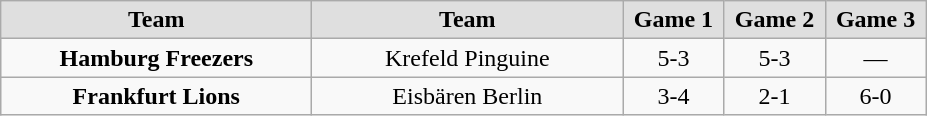<table class="wikitable">
<tr align="center">
<td width="200" bgcolor="#dfdfdf"><strong>Team</strong></td>
<td width="200" bgcolor="#dfdfdf"><strong>Team</strong></td>
<td width="60" bgcolor="#dfdfdf"><strong>Game 1</strong></td>
<td width="60" bgcolor="#dfdfdf"><strong>Game 2</strong></td>
<td width="60" bgcolor="#dfdfdf"><strong>Game 3</strong></td>
</tr>
<tr align="center">
<td><strong>Hamburg Freezers</strong></td>
<td>Krefeld Pinguine</td>
<td>5-3</td>
<td>5-3</td>
<td>—</td>
</tr>
<tr align="center">
<td><strong>Frankfurt Lions</strong></td>
<td>Eisbären Berlin</td>
<td>3-4</td>
<td>2-1</td>
<td>6-0</td>
</tr>
</table>
